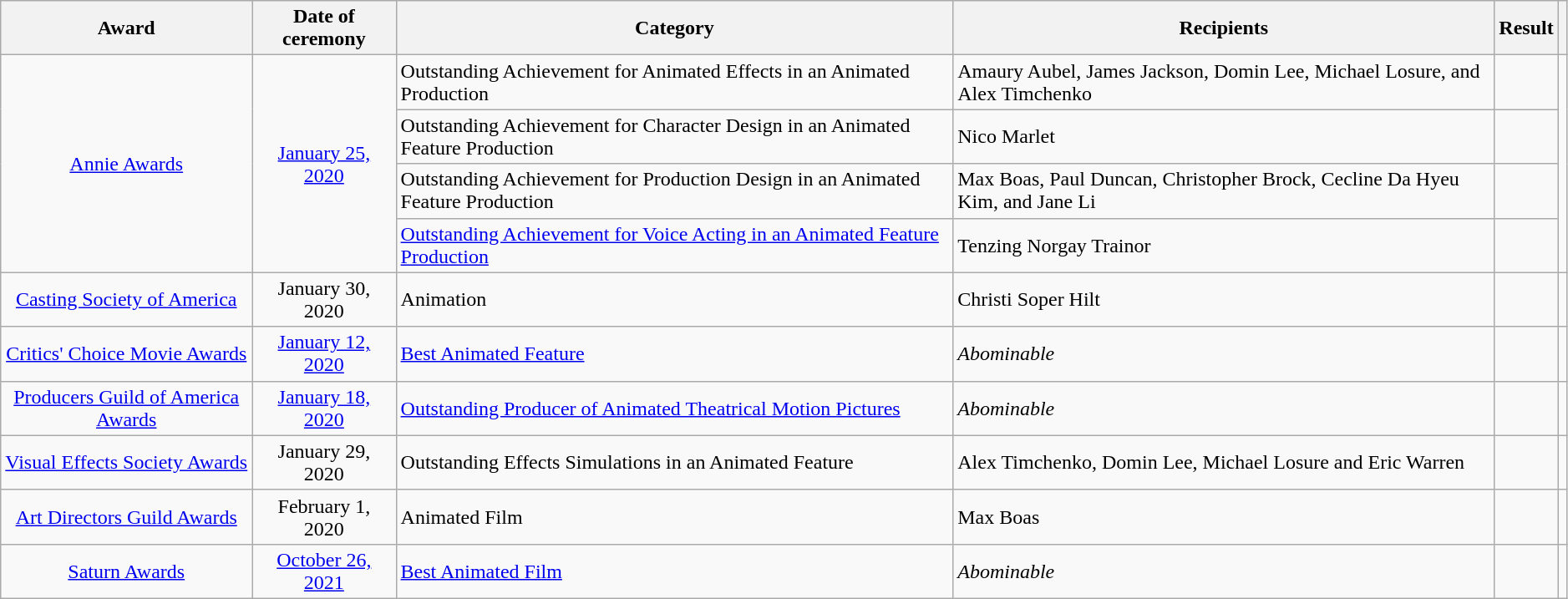<table class="wikitable sortable plainrowheaders" style="width: 99%;">
<tr>
<th scope="col">Award</th>
<th scope="col">Date of ceremony</th>
<th scope="col">Category</th>
<th scope="col">Recipients</th>
<th scope="col">Result</th>
<th scope="col" class="unsortable"></th>
</tr>
<tr>
<td scope="row" rowspan="4" style="text-align:center;"><a href='#'>Annie Awards</a></td>
<td scope="row" rowspan="4" style="text-align:center;"><a href='#'>January 25, 2020</a></td>
<td>Outstanding Achievement for Animated Effects in an Animated Production</td>
<td>Amaury Aubel, James Jackson, Domin Lee, Michael Losure, and Alex Timchenko</td>
<td></td>
<td rowspan="4" style="text-align:center;"></td>
</tr>
<tr>
<td>Outstanding Achievement for Character Design in an Animated Feature Production</td>
<td>Nico Marlet</td>
<td></td>
</tr>
<tr>
<td>Outstanding Achievement for Production Design in an Animated Feature Production</td>
<td>Max Boas, Paul Duncan, Christopher Brock, Cecline Da Hyeu Kim, and Jane Li</td>
<td></td>
</tr>
<tr>
<td><a href='#'>Outstanding Achievement for Voice Acting in an Animated Feature Production</a></td>
<td>Tenzing Norgay Trainor</td>
<td></td>
</tr>
<tr>
<td style="text-align:center;"><a href='#'>Casting Society of America</a></td>
<td style="text-align:center;">January 30, 2020</td>
<td>Animation</td>
<td>Christi Soper Hilt</td>
<td></td>
<td style="text-align:center;"></td>
</tr>
<tr>
<td style="text-align:center;"><a href='#'>Critics' Choice Movie Awards</a></td>
<td style="text-align:center;"><a href='#'>January 12, 2020</a></td>
<td><a href='#'>Best Animated Feature</a></td>
<td><em>Abominable</em></td>
<td></td>
<td style="text-align:center;"></td>
</tr>
<tr>
<td style="text-align:center;"><a href='#'>Producers Guild of America Awards</a></td>
<td style="text-align:center;"><a href='#'>January 18, 2020</a></td>
<td><a href='#'>Outstanding Producer of Animated Theatrical Motion Pictures</a></td>
<td><em>Abominable</em></td>
<td></td>
<td align=center></td>
</tr>
<tr>
<td scope="row" rowspan="1" style="text-align:center;"><a href='#'>Visual Effects Society Awards</a></td>
<td scope="row" rowspan="1" style="text-align:center;">January 29, 2020</td>
<td>Outstanding Effects Simulations in an Animated Feature</td>
<td>Alex Timchenko, Domin Lee, Michael Losure and Eric Warren</td>
<td></td>
<td rowspan="1" style="text-align:center;"></td>
</tr>
<tr>
<td style="text-align:center;"><a href='#'>Art Directors Guild Awards</a></td>
<td style="text-align:center;">February 1, 2020</td>
<td>Animated Film</td>
<td>Max Boas</td>
<td></td>
<td style="text-align:center;"></td>
</tr>
<tr>
<td style="text-align:center;"><a href='#'>Saturn Awards</a></td>
<td style="text-align:center;"><a href='#'>October 26, 2021</a></td>
<td><a href='#'>Best Animated Film</a></td>
<td><em>Abominable</em></td>
<td></td>
<td style="text-align:center;"></td>
</tr>
</table>
